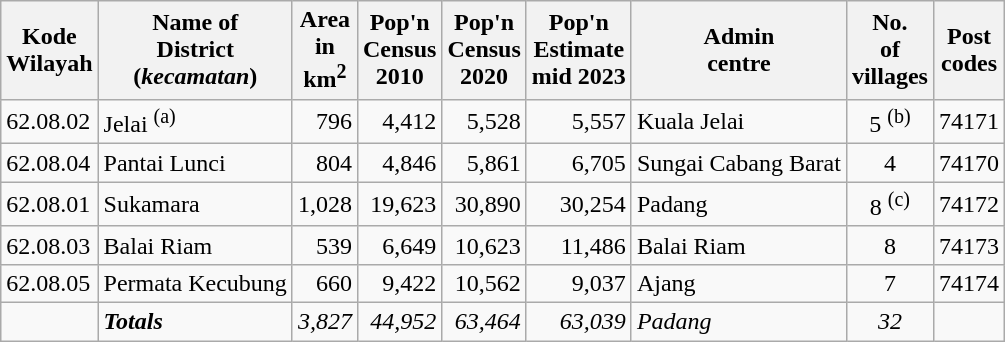<table class="sortable wikitable">
<tr>
<th>Kode <br>Wilayah</th>
<th>Name of<br>District<br>(<em>kecamatan</em>)</th>
<th>Area <br> in<br>km<sup>2</sup></th>
<th>Pop'n<br>Census<br>2010</th>
<th>Pop'n<br>Census<br>2020</th>
<th>Pop'n<br>Estimate<br>mid 2023</th>
<th>Admin<br>centre</th>
<th>No.<br>of<br>villages</th>
<th>Post<br>codes</th>
</tr>
<tr>
<td>62.08.02</td>
<td>Jelai <sup>(a)</sup> </td>
<td align="right">796</td>
<td align="right">4,412</td>
<td align="right">5,528</td>
<td align="right">5,557</td>
<td>Kuala Jelai</td>
<td align="center">5 <sup>(b)</sup></td>
<td>74171</td>
</tr>
<tr>
<td>62.08.04</td>
<td>Pantai Lunci </td>
<td align="right">804</td>
<td align="right">4,846</td>
<td align="right">5,861</td>
<td align="right">6,705</td>
<td>Sungai Cabang Barat</td>
<td align="center">4</td>
<td>74170</td>
</tr>
<tr>
<td>62.08.01</td>
<td>Sukamara </td>
<td align="right">1,028</td>
<td align="right">19,623</td>
<td align="right">30,890</td>
<td align="right">30,254</td>
<td>Padang</td>
<td align="center">8 <sup>(c)</sup></td>
<td>74172</td>
</tr>
<tr>
<td>62.08.03</td>
<td>Balai Riam </td>
<td align="right">539</td>
<td align="right">6,649</td>
<td align="right">10,623</td>
<td align="right">11,486</td>
<td>Balai Riam</td>
<td align="center">8</td>
<td>74173</td>
</tr>
<tr>
<td>62.08.05</td>
<td>Permata Kecubung </td>
<td align="right">660</td>
<td align="right">9,422</td>
<td align="right">10,562</td>
<td align="right">9,037</td>
<td>Ajang</td>
<td align="center">7</td>
<td>74174</td>
</tr>
<tr>
<td></td>
<td><strong><em>Totals</em></strong></td>
<td align="right"><em>3,827</em></td>
<td align="right"><em>44,952</em></td>
<td align="right"><em>63,464</em></td>
<td align="right"><em>63,039</em></td>
<td><em>Padang</em></td>
<td align="center"><em>32</em></td>
<td></td>
</tr>
</table>
